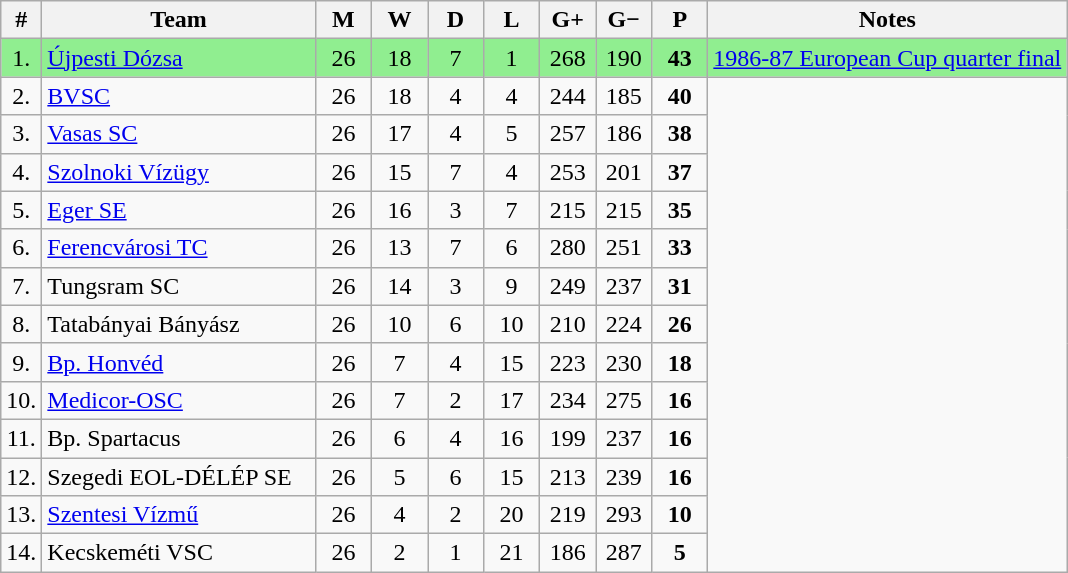<table class="wikitable" style="text-align: center;">
<tr>
<th width="15">#</th>
<th width="175">Team</th>
<th width="30">M</th>
<th width="30">W</th>
<th width="30">D</th>
<th width="30">L</th>
<th width="30">G+</th>
<th width="30">G−</th>
<th width="30">P</th>
<th>Notes</th>
</tr>
<tr style="background: #90EE90;">
<td>1.</td>
<td align="left"><a href='#'>Újpesti Dózsa</a></td>
<td>26</td>
<td>18</td>
<td>7</td>
<td>1</td>
<td>268</td>
<td>190</td>
<td><strong>43</strong></td>
<td><a href='#'>1986-87 European Cup quarter final</a></td>
</tr>
<tr>
<td>2.</td>
<td align="left"><a href='#'>BVSC</a></td>
<td>26</td>
<td>18</td>
<td>4</td>
<td>4</td>
<td>244</td>
<td>185</td>
<td><strong>40</strong></td>
</tr>
<tr>
<td>3.</td>
<td align="left"><a href='#'>Vasas SC</a></td>
<td>26</td>
<td>17</td>
<td>4</td>
<td>5</td>
<td>257</td>
<td>186</td>
<td><strong>38</strong></td>
</tr>
<tr>
<td>4.</td>
<td align="left"><a href='#'>Szolnoki Vízügy</a></td>
<td>26</td>
<td>15</td>
<td>7</td>
<td>4</td>
<td>253</td>
<td>201</td>
<td><strong>37</strong></td>
</tr>
<tr>
<td>5.</td>
<td align="left"><a href='#'>Eger SE</a></td>
<td>26</td>
<td>16</td>
<td>3</td>
<td>7</td>
<td>215</td>
<td>215</td>
<td><strong>35</strong></td>
</tr>
<tr>
<td>6.</td>
<td align="left"><a href='#'>Ferencvárosi TC</a></td>
<td>26</td>
<td>13</td>
<td>7</td>
<td>6</td>
<td>280</td>
<td>251</td>
<td><strong>33</strong></td>
</tr>
<tr>
<td>7.</td>
<td align="left">Tungsram SC</td>
<td>26</td>
<td>14</td>
<td>3</td>
<td>9</td>
<td>249</td>
<td>237</td>
<td><strong>31</strong></td>
</tr>
<tr>
<td>8.</td>
<td align="left">Tatabányai Bányász</td>
<td>26</td>
<td>10</td>
<td>6</td>
<td>10</td>
<td>210</td>
<td>224</td>
<td><strong>26</strong></td>
</tr>
<tr>
<td>9.</td>
<td align="left"><a href='#'>Bp. Honvéd</a></td>
<td>26</td>
<td>7</td>
<td>4</td>
<td>15</td>
<td>223</td>
<td>230</td>
<td><strong>18</strong></td>
</tr>
<tr>
<td>10.</td>
<td align="left"><a href='#'>Medicor-OSC</a></td>
<td>26</td>
<td>7</td>
<td>2</td>
<td>17</td>
<td>234</td>
<td>275</td>
<td><strong>16</strong></td>
</tr>
<tr>
<td>11.</td>
<td align="left">Bp. Spartacus</td>
<td>26</td>
<td>6</td>
<td>4</td>
<td>16</td>
<td>199</td>
<td>237</td>
<td><strong>16</strong></td>
</tr>
<tr>
<td>12.</td>
<td align="left">Szegedi EOL-DÉLÉP SE</td>
<td>26</td>
<td>5</td>
<td>6</td>
<td>15</td>
<td>213</td>
<td>239</td>
<td><strong>16</strong></td>
</tr>
<tr>
<td>13.</td>
<td align="left"><a href='#'>Szentesi Vízmű</a></td>
<td>26</td>
<td>4</td>
<td>2</td>
<td>20</td>
<td>219</td>
<td>293</td>
<td><strong>10</strong></td>
</tr>
<tr>
<td>14.</td>
<td align="left">Kecskeméti VSC</td>
<td>26</td>
<td>2</td>
<td>1</td>
<td>21</td>
<td>186</td>
<td>287</td>
<td><strong>5</strong></td>
</tr>
</table>
